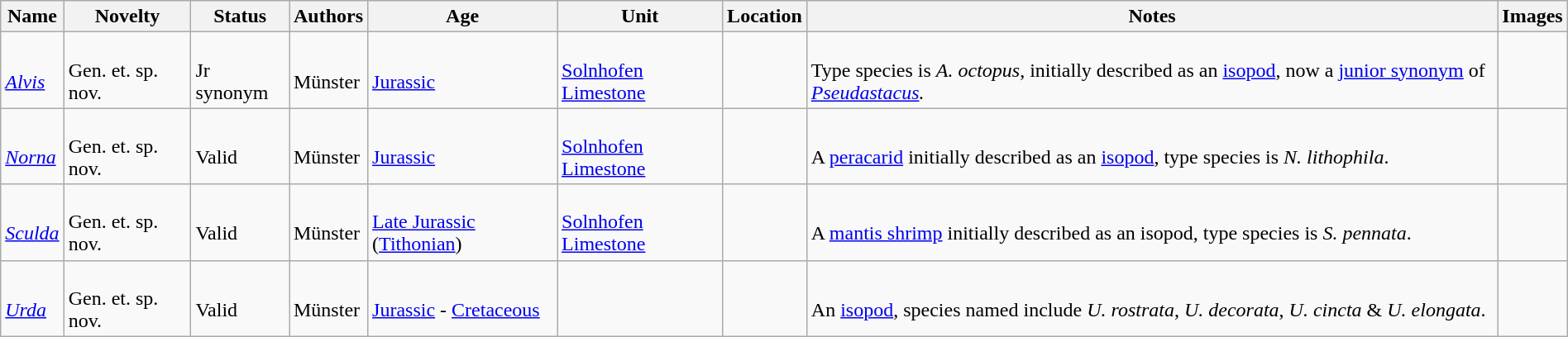<table class="wikitable sortable" align="center" width="100%">
<tr>
<th>Name</th>
<th><strong>Novelty</strong></th>
<th>Status</th>
<th>Authors</th>
<th><strong>Age</strong></th>
<th>Unit</th>
<th>Location</th>
<th>Notes</th>
<th>Images</th>
</tr>
<tr>
<td><br><em><a href='#'>Alvis</a></em></td>
<td><br>Gen. et. sp. nov.</td>
<td><br>Jr synonym</td>
<td><br>Münster</td>
<td><br><a href='#'>Jurassic</a></td>
<td><br><a href='#'>Solnhofen Limestone</a></td>
<td><br></td>
<td><br>Type species is <em>A. octopus</em>, initially described as an <a href='#'>isopod</a>, now a <a href='#'>junior synonym</a> of <em><a href='#'>Pseudastacus</a>.</em></td>
<td></td>
</tr>
<tr>
<td><br><em><a href='#'>Norna</a></em></td>
<td><br>Gen. et. sp. nov.</td>
<td><br>Valid</td>
<td><br>Münster</td>
<td><br><a href='#'>Jurassic</a></td>
<td><br><a href='#'>Solnhofen Limestone</a></td>
<td><br></td>
<td><br>A <a href='#'>peracarid</a> initially described as an <a href='#'>isopod</a>, type species is <em>N. lithophila</em>.</td>
<td></td>
</tr>
<tr>
<td><br><em><a href='#'>Sculda</a></em></td>
<td><br>Gen. et. sp. nov.</td>
<td><br>Valid</td>
<td><br>Münster</td>
<td><br><a href='#'>Late Jurassic</a> (<a href='#'>Tithonian</a>)</td>
<td><br><a href='#'>Solnhofen Limestone</a></td>
<td><br></td>
<td><br>A <a href='#'>mantis shrimp</a> initially described as an isopod, type species is <em>S. pennata</em>.</td>
<td><br></td>
</tr>
<tr>
<td><br><em><a href='#'>Urda</a></em></td>
<td><br>Gen. et. sp. nov.</td>
<td><br>Valid</td>
<td><br>Münster</td>
<td><br><a href='#'>Jurassic</a> - <a href='#'>Cretaceous</a></td>
<td></td>
<td><br></td>
<td><br>An <a href='#'>isopod</a>, species named include <em>U. rostrata</em>, <em>U. decorata</em>, <em>U. cincta</em> & <em>U. elongata</em>.</td>
<td></td>
</tr>
</table>
